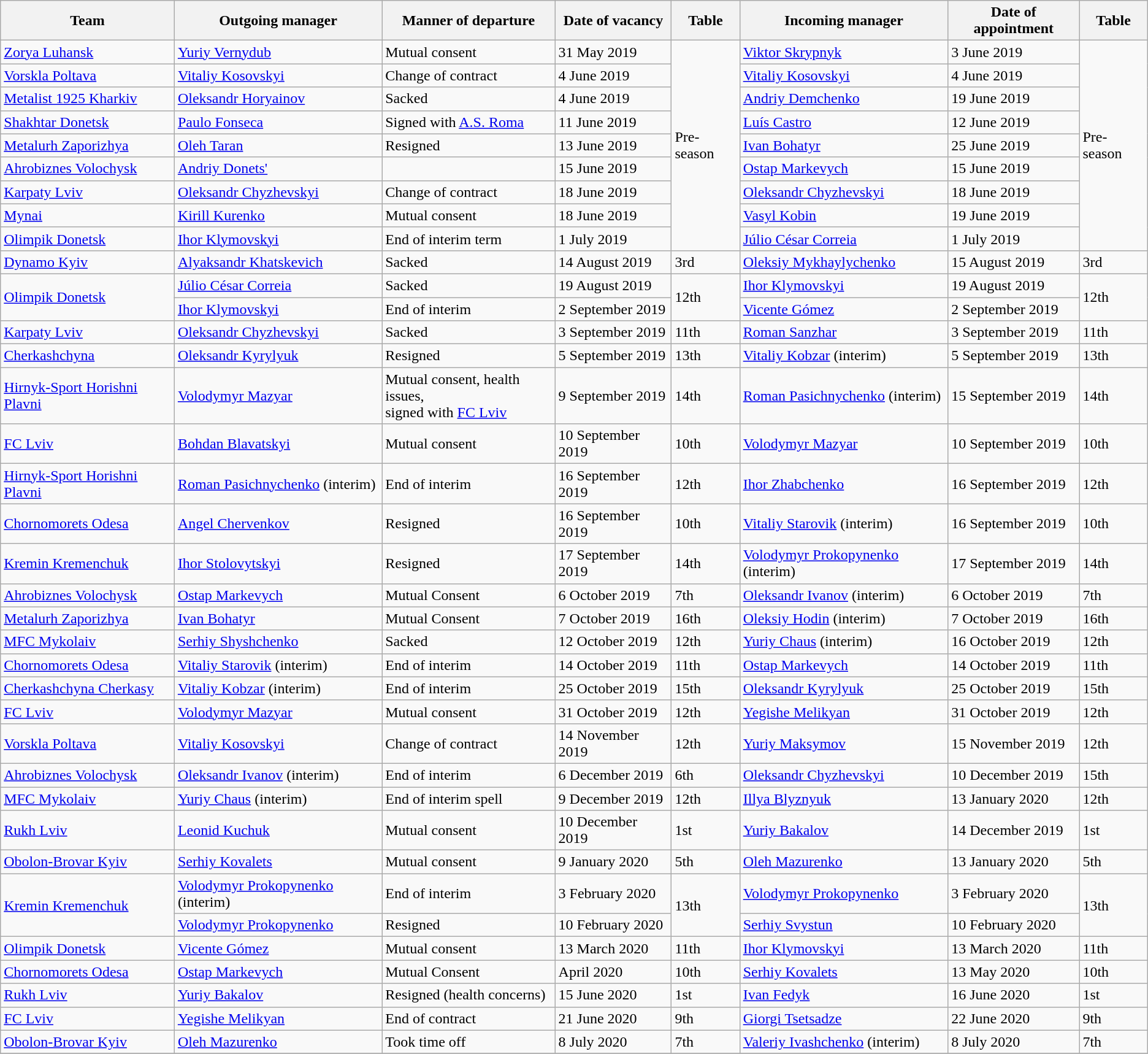<table class="wikitable sortable">
<tr>
<th>Team</th>
<th>Outgoing manager</th>
<th>Manner of departure</th>
<th>Date of vacancy</th>
<th>Table</th>
<th>Incoming manager</th>
<th>Date of appointment</th>
<th>Table</th>
</tr>
<tr>
<td><a href='#'>Zorya Luhansk</a></td>
<td> <a href='#'>Yuriy Vernydub</a></td>
<td>Mutual consent</td>
<td>31 May 2019</td>
<td rowspan=9>Pre-season</td>
<td> <a href='#'>Viktor Skrypnyk</a></td>
<td>3 June 2019</td>
<td rowspan=9>Pre-season</td>
</tr>
<tr>
<td><a href='#'>Vorskla Poltava</a></td>
<td> <a href='#'>Vitaliy Kosovskyi</a> </td>
<td>Change of contract</td>
<td>4 June 2019</td>
<td> <a href='#'>Vitaliy Kosovskyi</a></td>
<td>4 June 2019</td>
</tr>
<tr>
<td><a href='#'>Metalist 1925 Kharkiv</a></td>
<td> <a href='#'>Oleksandr Horyainov</a></td>
<td>Sacked</td>
<td>4 June 2019</td>
<td> <a href='#'>Andriy Demchenko</a></td>
<td>19 June 2019</td>
</tr>
<tr>
<td><a href='#'>Shakhtar Donetsk</a></td>
<td> <a href='#'>Paulo Fonseca</a></td>
<td>Signed with <a href='#'>A.S. Roma</a></td>
<td>11 June 2019</td>
<td> <a href='#'>Luís Castro</a></td>
<td>12 June 2019</td>
</tr>
<tr>
<td><a href='#'>Metalurh Zaporizhya</a></td>
<td> <a href='#'>Oleh Taran</a></td>
<td>Resigned</td>
<td>13 June 2019</td>
<td> <a href='#'>Ivan Bohatyr</a></td>
<td>25 June 2019</td>
</tr>
<tr>
<td><a href='#'>Ahrobiznes Volochysk</a></td>
<td> <a href='#'>Andriy Donets'</a></td>
<td><br></td>
<td>15 June 2019</td>
<td> <a href='#'>Ostap Markevych</a></td>
<td>15 June 2019</td>
</tr>
<tr>
<td><a href='#'>Karpaty Lviv</a></td>
<td> <a href='#'>Oleksandr Chyzhevskyi</a> </td>
<td>Change of contract</td>
<td>18 June 2019</td>
<td> <a href='#'>Oleksandr Chyzhevskyi</a></td>
<td>18 June 2019</td>
</tr>
<tr>
<td><a href='#'>Mynai</a></td>
<td> <a href='#'>Kirill Kurenko</a></td>
<td>Mutual consent</td>
<td>18 June 2019</td>
<td> <a href='#'>Vasyl Kobin</a></td>
<td>19 June 2019</td>
</tr>
<tr>
<td><a href='#'>Olimpik Donetsk</a></td>
<td> <a href='#'>Ihor Klymovskyi</a> </td>
<td>End of interim term</td>
<td>1 July 2019</td>
<td> <a href='#'>Júlio César Correia</a></td>
<td>1 July 2019</td>
</tr>
<tr>
<td><a href='#'>Dynamo Kyiv</a></td>
<td> <a href='#'>Alyaksandr Khatskevich</a></td>
<td>Sacked</td>
<td>14 August 2019</td>
<td>3rd</td>
<td> <a href='#'>Oleksiy Mykhaylychenko</a></td>
<td>15 August 2019</td>
<td>3rd</td>
</tr>
<tr>
<td rowspan=2><a href='#'>Olimpik Donetsk</a></td>
<td> <a href='#'>Júlio César Correia</a></td>
<td>Sacked</td>
<td>19 August 2019</td>
<td rowspan=2>12th</td>
<td> <a href='#'>Ihor Klymovskyi</a> </td>
<td>19 August 2019</td>
<td rowspan=2>12th</td>
</tr>
<tr>
<td> <a href='#'>Ihor Klymovskyi</a> </td>
<td>End of interim</td>
<td>2 September 2019</td>
<td> <a href='#'>Vicente Gómez</a></td>
<td>2 September 2019</td>
</tr>
<tr>
<td rowspan=1><a href='#'>Karpaty Lviv</a></td>
<td> <a href='#'>Oleksandr Chyzhevskyi</a></td>
<td>Sacked</td>
<td>3 September 2019</td>
<td>11th</td>
<td> <a href='#'>Roman Sanzhar</a></td>
<td>3 September 2019</td>
<td>11th</td>
</tr>
<tr>
<td><a href='#'>Cherkashchyna</a></td>
<td> <a href='#'>Oleksandr Kyrylyuk</a></td>
<td>Resigned</td>
<td>5 September 2019</td>
<td>13th</td>
<td> <a href='#'>Vitaliy Kobzar</a> (interim)</td>
<td>5 September 2019</td>
<td>13th</td>
</tr>
<tr>
<td><a href='#'>Hirnyk-Sport Horishni Plavni</a></td>
<td> <a href='#'>Volodymyr Mazyar</a></td>
<td>Mutual consent, health issues,<br>signed with <a href='#'>FC Lviv</a></td>
<td>9 September 2019</td>
<td>14th</td>
<td> <a href='#'>Roman Pasichnychenko</a> (interim)</td>
<td>15 September 2019</td>
<td>14th</td>
</tr>
<tr>
<td><a href='#'>FC Lviv</a></td>
<td> <a href='#'>Bohdan Blavatskyi</a></td>
<td>Mutual consent</td>
<td>10 September 2019</td>
<td>10th</td>
<td> <a href='#'>Volodymyr Mazyar</a></td>
<td>10 September 2019</td>
<td>10th</td>
</tr>
<tr>
<td><a href='#'>Hirnyk-Sport Horishni Plavni</a></td>
<td> <a href='#'>Roman Pasichnychenko</a> (interim)</td>
<td>End of interim</td>
<td>16 September 2019</td>
<td>12th</td>
<td> <a href='#'>Ihor Zhabchenko</a></td>
<td>16 September 2019</td>
<td>12th</td>
</tr>
<tr>
<td><a href='#'>Chornomorets Odesa</a></td>
<td> <a href='#'>Angel Chervenkov</a></td>
<td>Resigned</td>
<td>16 September 2019</td>
<td>10th</td>
<td> <a href='#'>Vitaliy Starovik</a> (interim)</td>
<td>16 September 2019</td>
<td>10th</td>
</tr>
<tr>
<td><a href='#'>Kremin Kremenchuk</a></td>
<td> <a href='#'>Ihor Stolovytskyi</a></td>
<td>Resigned</td>
<td>17 September 2019</td>
<td>14th</td>
<td> <a href='#'>Volodymyr Prokopynenko</a> (interim)</td>
<td>17 September 2019</td>
<td>14th</td>
</tr>
<tr>
<td><a href='#'>Ahrobiznes Volochysk</a></td>
<td> <a href='#'>Ostap Markevych</a></td>
<td>Mutual Consent</td>
<td>6 October 2019</td>
<td>7th</td>
<td> <a href='#'>Oleksandr Ivanov</a> (interim)</td>
<td>6 October 2019</td>
<td>7th</td>
</tr>
<tr>
<td><a href='#'>Metalurh Zaporizhya</a></td>
<td> <a href='#'>Ivan Bohatyr</a></td>
<td>Mutual Consent</td>
<td>7 October 2019</td>
<td>16th</td>
<td> <a href='#'>Oleksiy Hodin</a> (interim)</td>
<td>7 October 2019</td>
<td>16th</td>
</tr>
<tr>
<td><a href='#'>MFC Mykolaiv</a></td>
<td> <a href='#'>Serhiy Shyshchenko</a></td>
<td>Sacked</td>
<td>12 October 2019</td>
<td>12th</td>
<td> <a href='#'>Yuriy Chaus</a> (interim)</td>
<td>16 October 2019</td>
<td>12th</td>
</tr>
<tr>
<td><a href='#'>Chornomorets Odesa</a></td>
<td> <a href='#'>Vitaliy Starovik</a> (interim)</td>
<td>End of interim</td>
<td>14 October 2019</td>
<td>11th</td>
<td> <a href='#'>Ostap Markevych</a></td>
<td>14 October 2019</td>
<td>11th</td>
</tr>
<tr>
<td><a href='#'>Cherkashchyna Cherkasy</a></td>
<td> <a href='#'>Vitaliy Kobzar</a> (interim)</td>
<td>End of interim</td>
<td>25 October 2019</td>
<td>15th</td>
<td> <a href='#'>Oleksandr Kyrylyuk</a></td>
<td>25 October 2019</td>
<td>15th</td>
</tr>
<tr>
<td><a href='#'>FC Lviv</a></td>
<td> <a href='#'>Volodymyr Mazyar</a></td>
<td>Mutual consent</td>
<td>31 October 2019</td>
<td>12th</td>
<td> <a href='#'>Yegishe Melikyan</a></td>
<td>31 October 2019</td>
<td>12th</td>
</tr>
<tr>
<td><a href='#'>Vorskla Poltava</a></td>
<td> <a href='#'>Vitaliy Kosovskyi</a></td>
<td>Change of contract</td>
<td>14 November 2019</td>
<td>12th</td>
<td> <a href='#'>Yuriy Maksymov</a></td>
<td>15 November 2019</td>
<td>12th</td>
</tr>
<tr>
<td><a href='#'>Ahrobiznes Volochysk</a></td>
<td> <a href='#'>Oleksandr Ivanov</a> (interim)</td>
<td>End of interim</td>
<td>6 December 2019</td>
<td>6th</td>
<td> <a href='#'>Oleksandr Chyzhevskyi</a></td>
<td>10 December 2019</td>
<td>15th</td>
</tr>
<tr>
<td><a href='#'>MFC Mykolaiv</a></td>
<td> <a href='#'>Yuriy Chaus</a> (interim)</td>
<td>End of interim spell</td>
<td>9 December 2019</td>
<td>12th</td>
<td> <a href='#'>Illya Blyznyuk</a></td>
<td>13 January 2020</td>
<td>12th</td>
</tr>
<tr>
<td><a href='#'>Rukh Lviv</a></td>
<td> <a href='#'>Leonid Kuchuk</a></td>
<td>Mutual consent</td>
<td>10 December 2019</td>
<td>1st</td>
<td> <a href='#'>Yuriy Bakalov</a></td>
<td>14 December 2019</td>
<td>1st</td>
</tr>
<tr>
<td><a href='#'>Obolon-Brovar Kyiv</a></td>
<td> <a href='#'>Serhiy Kovalets</a></td>
<td>Mutual consent</td>
<td>9 January 2020</td>
<td>5th</td>
<td> <a href='#'>Oleh Mazurenko</a></td>
<td>13 January 2020</td>
<td>5th</td>
</tr>
<tr>
<td rowspan=2><a href='#'>Kremin Kremenchuk</a></td>
<td> <a href='#'>Volodymyr Prokopynenko</a> (interim)</td>
<td>End of interim</td>
<td>3 February 2020</td>
<td rowspan=2>13th</td>
<td> <a href='#'>Volodymyr Prokopynenko</a></td>
<td>3 February 2020</td>
<td rowspan=2>13th</td>
</tr>
<tr>
<td> <a href='#'>Volodymyr Prokopynenko</a></td>
<td>Resigned</td>
<td>10 February 2020</td>
<td> <a href='#'>Serhiy Svystun</a></td>
<td>10 February 2020</td>
</tr>
<tr>
<td><a href='#'>Olimpik Donetsk</a></td>
<td> <a href='#'>Vicente Gómez</a></td>
<td>Mutual consent</td>
<td>13 March 2020</td>
<td>11th</td>
<td> <a href='#'>Ihor Klymovskyi</a> </td>
<td>13 March 2020</td>
<td>11th</td>
</tr>
<tr>
<td><a href='#'>Chornomorets Odesa</a></td>
<td> <a href='#'>Ostap Markevych</a></td>
<td>Mutual Consent</td>
<td>April 2020</td>
<td>10th</td>
<td> <a href='#'>Serhiy Kovalets</a></td>
<td>13 May 2020</td>
<td>10th</td>
</tr>
<tr>
<td><a href='#'>Rukh Lviv</a></td>
<td> <a href='#'>Yuriy Bakalov</a></td>
<td>Resigned (health concerns)</td>
<td>15 June 2020</td>
<td>1st</td>
<td> <a href='#'>Ivan Fedyk</a></td>
<td>16 June 2020</td>
<td>1st</td>
</tr>
<tr>
<td><a href='#'>FC Lviv</a></td>
<td> <a href='#'>Yegishe Melikyan</a></td>
<td>End of contract</td>
<td>21 June 2020</td>
<td>9th</td>
<td> <a href='#'>Giorgi Tsetsadze</a></td>
<td>22 June 2020</td>
<td>9th</td>
</tr>
<tr>
<td><a href='#'>Obolon-Brovar Kyiv</a></td>
<td> <a href='#'>Oleh Mazurenko</a></td>
<td>Took time off</td>
<td>8 July 2020</td>
<td>7th</td>
<td> <a href='#'>Valeriy Ivashchenko</a> (interim)</td>
<td>8 July 2020</td>
<td>7th</td>
</tr>
<tr>
</tr>
</table>
